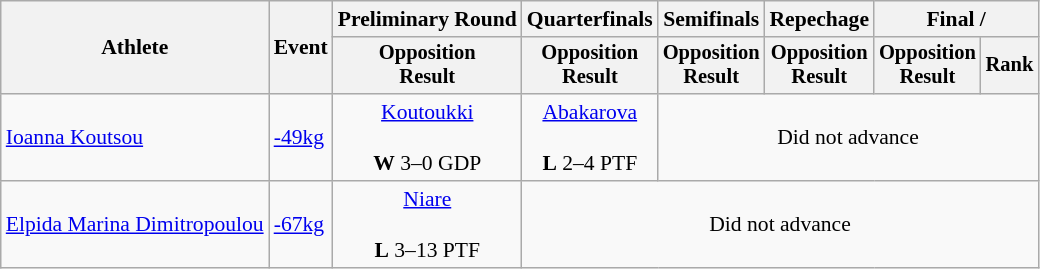<table class="wikitable" style="font-size:90%">
<tr>
<th rowspan=2>Athlete</th>
<th rowspan=2>Event</th>
<th>Preliminary Round</th>
<th>Quarterfinals</th>
<th>Semifinals</th>
<th>Repechage</th>
<th colspan=2>Final / </th>
</tr>
<tr style="font-size:95%">
<th>Opposition<br>Result</th>
<th>Opposition<br>Result</th>
<th>Opposition<br>Result</th>
<th>Opposition<br>Result</th>
<th>Opposition<br>Result</th>
<th>Rank</th>
</tr>
<tr align=center>
<td align=left><a href='#'>Ioanna Koutsou</a></td>
<td align=left><a href='#'>-49kg</a></td>
<td><a href='#'>Koutoukki</a><br><br><strong>W</strong> 3–0 GDP</td>
<td><a href='#'>Abakarova</a><br><br><strong>L</strong> 2–4 PTF</td>
<td colspan=4>Did not advance</td>
</tr>
<tr align=center>
<td align=left><a href='#'>Elpida Marina Dimitropoulou</a></td>
<td align=left><a href='#'>-67kg</a></td>
<td><a href='#'>Niare</a><br><br><strong>L</strong> 3–13 PTF</td>
<td colspan=5>Did not advance</td>
</tr>
</table>
